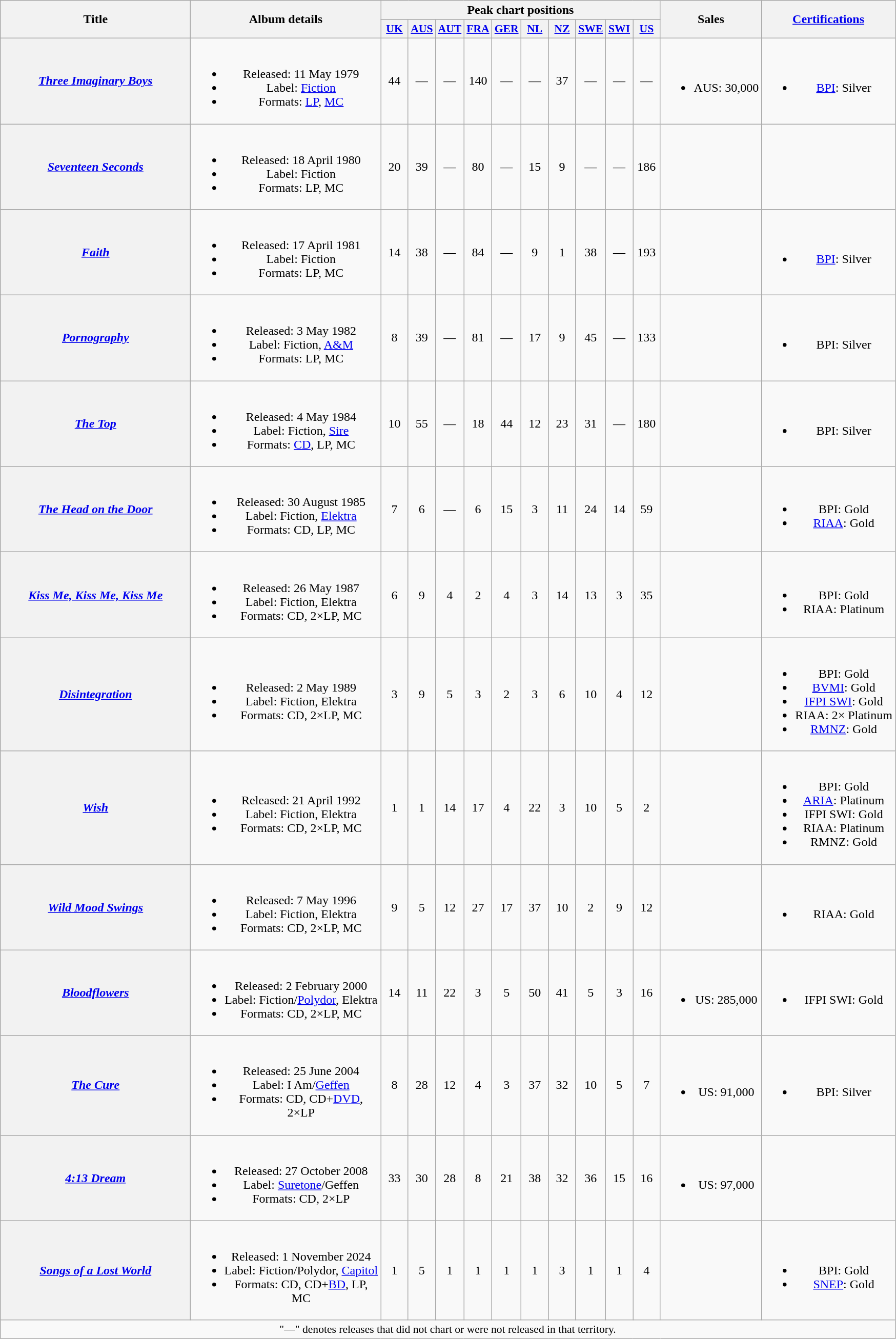<table class="wikitable plainrowheaders" style="text-align:center;">
<tr>
<th scope="col" rowspan="2" style="width:15em;">Title</th>
<th scope="col" rowspan="2" style="width:15em;">Album details</th>
<th scope="col" colspan="10">Peak chart positions</th>
<th scope="col" rowspan="2">Sales</th>
<th scope="col" rowspan="2"><a href='#'>Certifications</a></th>
</tr>
<tr>
<th scope="col" style="width:2em;font-size:90%;"><a href='#'>UK</a><br></th>
<th scope="col" style="width:2em;font-size:90%;"><a href='#'>AUS</a><br></th>
<th scope="col" style="width:2em;font-size:90%;"><a href='#'>AUT</a><br></th>
<th scope="col" style="width:2em;font-size:90%;"><a href='#'>FRA</a><br></th>
<th scope="col" style="width:2em;font-size:90%;"><a href='#'>GER</a><br></th>
<th scope="col" style="width:2em;font-size:90%;"><a href='#'>NL</a><br></th>
<th scope="col" style="width:2em;font-size:90%;"><a href='#'>NZ</a><br></th>
<th scope="col" style="width:2em;font-size:90%;"><a href='#'>SWE</a><br></th>
<th scope="col" style="width:2em;font-size:90%;"><a href='#'>SWI</a><br></th>
<th scope="col" style="width:2em;font-size:90%;"><a href='#'>US</a><br></th>
</tr>
<tr>
<th scope="row"><em><a href='#'>Three Imaginary Boys</a></em></th>
<td><br><ul><li>Released: 11 May 1979</li><li>Label: <a href='#'>Fiction</a></li><li>Formats: <a href='#'>LP</a>, <a href='#'>MC</a></li></ul></td>
<td>44</td>
<td>—</td>
<td>—</td>
<td>140<br></td>
<td>—</td>
<td>—</td>
<td>37</td>
<td>—</td>
<td>—</td>
<td>—</td>
<td><br><ul><li>AUS: 30,000</li></ul></td>
<td><br><ul><li><a href='#'>BPI</a>: Silver</li></ul></td>
</tr>
<tr>
<th scope="row"><em><a href='#'>Seventeen Seconds</a></em></th>
<td><br><ul><li>Released: 18 April 1980</li><li>Label: Fiction</li><li>Formats: LP, MC</li></ul></td>
<td>20</td>
<td>39</td>
<td>—</td>
<td>80<br></td>
<td>—</td>
<td>15</td>
<td>9</td>
<td>—</td>
<td>—</td>
<td>186<br></td>
<td></td>
<td></td>
</tr>
<tr>
<th scope="row"><em><a href='#'>Faith</a></em></th>
<td><br><ul><li>Released: 17 April 1981</li><li>Label: Fiction</li><li>Formats: LP, MC</li></ul></td>
<td>14</td>
<td>38</td>
<td>—</td>
<td>84<br></td>
<td>—</td>
<td>9</td>
<td>1</td>
<td>38</td>
<td>—</td>
<td>193<br></td>
<td></td>
<td><br><ul><li><a href='#'>BPI</a>: Silver</li></ul></td>
</tr>
<tr>
<th scope="row"><em><a href='#'>Pornography</a></em></th>
<td><br><ul><li>Released: 3 May 1982</li><li>Label: Fiction, <a href='#'>A&M</a></li><li>Formats: LP, MC</li></ul></td>
<td>8</td>
<td>39</td>
<td>—</td>
<td>81<br></td>
<td>—</td>
<td>17</td>
<td>9</td>
<td>45</td>
<td>—</td>
<td>133<br></td>
<td></td>
<td><br><ul><li>BPI: Silver</li></ul></td>
</tr>
<tr>
<th scope="row"><em><a href='#'>The Top</a></em></th>
<td><br><ul><li>Released: 4 May 1984</li><li>Label: Fiction, <a href='#'>Sire</a></li><li>Formats: <a href='#'>CD</a>, LP, MC</li></ul></td>
<td>10</td>
<td>55</td>
<td>—</td>
<td>18</td>
<td>44</td>
<td>12</td>
<td>23</td>
<td>31</td>
<td>—</td>
<td>180</td>
<td></td>
<td><br><ul><li>BPI: Silver</li></ul></td>
</tr>
<tr>
<th scope="row"><em><a href='#'>The Head on the Door</a></em></th>
<td><br><ul><li>Released: 30 August 1985</li><li>Label: Fiction, <a href='#'>Elektra</a></li><li>Formats: CD, LP, MC</li></ul></td>
<td>7</td>
<td>6</td>
<td>—</td>
<td>6</td>
<td>15</td>
<td>3</td>
<td>11</td>
<td>24</td>
<td>14</td>
<td>59</td>
<td></td>
<td><br><ul><li>BPI: Gold</li><li><a href='#'>RIAA</a>: Gold</li></ul></td>
</tr>
<tr>
<th scope="row"><em><a href='#'>Kiss Me, Kiss Me, Kiss Me</a></em></th>
<td><br><ul><li>Released: 26 May 1987</li><li>Label: Fiction, Elektra</li><li>Formats: CD, 2×LP, MC</li></ul></td>
<td>6</td>
<td>9</td>
<td>4</td>
<td>2</td>
<td>4</td>
<td>3</td>
<td>14</td>
<td>13</td>
<td>3</td>
<td>35</td>
<td></td>
<td><br><ul><li>BPI: Gold</li><li>RIAA: Platinum</li></ul></td>
</tr>
<tr>
<th scope="row"><em><a href='#'>Disintegration</a></em></th>
<td><br><ul><li>Released: 2 May 1989</li><li>Label: Fiction, Elektra</li><li>Formats: CD, 2×LP, MC</li></ul></td>
<td>3</td>
<td>9</td>
<td>5</td>
<td>3</td>
<td>2</td>
<td>3</td>
<td>6</td>
<td>10</td>
<td>4</td>
<td>12</td>
<td></td>
<td><br><ul><li>BPI: Gold</li><li><a href='#'>BVMI</a>: Gold</li><li><a href='#'>IFPI SWI</a>: Gold</li><li>RIAA: 2× Platinum</li><li><a href='#'>RMNZ</a>: Gold</li></ul></td>
</tr>
<tr>
<th scope="row"><em><a href='#'>Wish</a></em></th>
<td><br><ul><li>Released: 21 April 1992</li><li>Label: Fiction, Elektra</li><li>Formats: CD, 2×LP, MC</li></ul></td>
<td>1</td>
<td>1</td>
<td>14</td>
<td>17</td>
<td>4</td>
<td>22</td>
<td>3</td>
<td>10</td>
<td>5</td>
<td>2</td>
<td></td>
<td><br><ul><li>BPI: Gold</li><li><a href='#'>ARIA</a>: Platinum</li><li>IFPI SWI: Gold</li><li>RIAA: Platinum</li><li>RMNZ: Gold</li></ul></td>
</tr>
<tr>
<th scope="row"><em><a href='#'>Wild Mood Swings</a></em></th>
<td><br><ul><li>Released: 7 May 1996</li><li>Label: Fiction, Elektra</li><li>Formats: CD, 2×LP, MC</li></ul></td>
<td>9</td>
<td>5</td>
<td>12</td>
<td>27</td>
<td>17</td>
<td>37</td>
<td>10</td>
<td>2</td>
<td>9</td>
<td>12</td>
<td></td>
<td><br><ul><li>RIAA: Gold</li></ul></td>
</tr>
<tr>
<th scope="row"><em><a href='#'>Bloodflowers</a></em></th>
<td><br><ul><li>Released: 2 February 2000</li><li>Label: Fiction/<a href='#'>Polydor</a>, Elektra</li><li>Formats: CD, 2×LP, MC</li></ul></td>
<td>14</td>
<td>11</td>
<td>22</td>
<td>3</td>
<td>5</td>
<td>50</td>
<td>41</td>
<td>5</td>
<td>3</td>
<td>16</td>
<td><br><ul><li>US: 285,000</li></ul></td>
<td><br><ul><li>IFPI SWI: Gold</li></ul></td>
</tr>
<tr>
<th scope="row"><em><a href='#'>The Cure</a></em></th>
<td><br><ul><li>Released: 25 June 2004</li><li>Label: I Am/<a href='#'>Geffen</a></li><li>Formats: CD, CD+<a href='#'>DVD</a>, 2×LP</li></ul></td>
<td>8</td>
<td>28</td>
<td>12</td>
<td>4</td>
<td>3</td>
<td>37</td>
<td>32</td>
<td>10</td>
<td>5</td>
<td>7</td>
<td><br><ul><li>US: 91,000</li></ul></td>
<td><br><ul><li>BPI: Silver</li></ul></td>
</tr>
<tr>
<th scope="row"><em><a href='#'>4:13 Dream</a></em></th>
<td><br><ul><li>Released: 27 October 2008</li><li>Label: <a href='#'>Suretone</a>/Geffen</li><li>Formats: CD, 2×LP</li></ul></td>
<td>33</td>
<td>30</td>
<td>28</td>
<td>8</td>
<td>21</td>
<td>38</td>
<td>32</td>
<td>36</td>
<td>15</td>
<td>16</td>
<td><br><ul><li>US: 97,000</li></ul></td>
<td></td>
</tr>
<tr>
<th scope="row"><em><a href='#'>Songs of a Lost World</a></em></th>
<td><br><ul><li>Released: 1 November 2024</li><li>Label: Fiction/Polydor, <a href='#'>Capitol</a></li><li>Formats: CD, CD+<a href='#'>BD</a>, LP, MC</li></ul></td>
<td>1</td>
<td>5<br></td>
<td>1<br></td>
<td>1</td>
<td>1</td>
<td>1</td>
<td>3<br></td>
<td>1<br></td>
<td>1</td>
<td>4</td>
<td></td>
<td><br><ul><li>BPI: Gold</li><li><a href='#'>SNEP</a>: Gold</li></ul></td>
</tr>
<tr>
<td colspan="14" style="font-size:90%">"—" denotes releases that did not chart or were not released in that territory.</td>
</tr>
</table>
